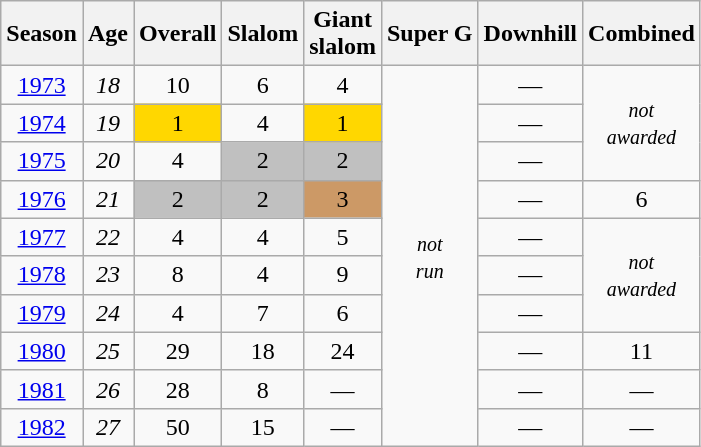<table class=wikitable style="text-align:center">
<tr>
<th>Season</th>
<th>Age</th>
<th>Overall</th>
<th>Slalom</th>
<th>Giant<br>slalom</th>
<th>Super G</th>
<th>Downhill</th>
<th>Combined</th>
</tr>
<tr>
<td><a href='#'>1973</a></td>
<td><em>18</em></td>
<td>10</td>
<td>6</td>
<td>4</td>
<td rowspan=10><small><em>not<br>run</em> </small></td>
<td>—</td>
<td rowspan=3><small><em>not<br>awarded</em> </small></td>
</tr>
<tr>
<td><a href='#'>1974</a></td>
<td><em>19</em></td>
<td bgcolor="gold">1</td>
<td>4</td>
<td bgcolor="gold">1</td>
<td>—</td>
</tr>
<tr>
<td><a href='#'>1975</a></td>
<td><em>20</em></td>
<td>4</td>
<td bgcolor="silver">2</td>
<td bgcolor="silver">2</td>
<td>—</td>
</tr>
<tr>
<td><a href='#'>1976</a></td>
<td><em>21</em></td>
<td bgcolor="silver">2</td>
<td bgcolor="silver">2</td>
<td bgcolor="cc9966">3</td>
<td>—</td>
<td>6</td>
</tr>
<tr>
<td><a href='#'>1977</a></td>
<td><em>22</em></td>
<td>4</td>
<td>4</td>
<td>5</td>
<td>—</td>
<td rowspan=3><small><em>not<br>awarded</em> </small></td>
</tr>
<tr>
<td><a href='#'>1978</a></td>
<td><em>23</em></td>
<td>8</td>
<td>4</td>
<td>9</td>
<td>—</td>
</tr>
<tr>
<td><a href='#'>1979</a></td>
<td><em>24</em></td>
<td>4</td>
<td>7</td>
<td>6</td>
<td>—</td>
</tr>
<tr>
<td><a href='#'>1980</a></td>
<td><em>25</em></td>
<td>29</td>
<td>18</td>
<td>24</td>
<td>—</td>
<td>11</td>
</tr>
<tr>
<td><a href='#'>1981</a></td>
<td><em>26</em></td>
<td>28</td>
<td>8</td>
<td>—</td>
<td>—</td>
<td>—</td>
</tr>
<tr>
<td><a href='#'>1982</a></td>
<td><em>27</em></td>
<td>50</td>
<td>15</td>
<td>—</td>
<td>—</td>
<td>—</td>
</tr>
</table>
